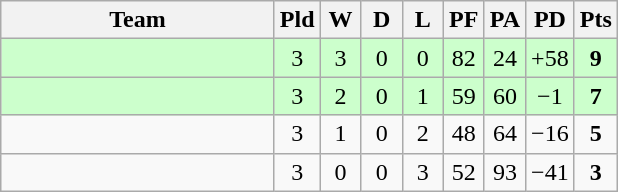<table class="wikitable" style="text-align:center;">
<tr>
<th width=175>Team</th>
<th style="width:20px;" abbr="Played">Pld</th>
<th style="width:20px;" abbr="Won">W</th>
<th style="width:20px;" abbr="Drawn">D</th>
<th style="width:20px;" abbr="Lost">L</th>
<th style="width:20px;" abbr="Points for">PF</th>
<th style="width:20px;" abbr="Points against">PA</th>
<th style="width:25px;" abbr="Points difference">PD</th>
<th style="width:20px;" abbr="Points">Pts</th>
</tr>
<tr style="background:#cfc;">
<td align=left></td>
<td>3</td>
<td>3</td>
<td>0</td>
<td>0</td>
<td>82</td>
<td>24</td>
<td>+58</td>
<td><strong>9</strong></td>
</tr>
<tr style="background:#cfc;">
<td align=left></td>
<td>3</td>
<td>2</td>
<td>0</td>
<td>1</td>
<td>59</td>
<td>60</td>
<td>−1</td>
<td><strong>7</strong></td>
</tr>
<tr>
<td align=left></td>
<td>3</td>
<td>1</td>
<td>0</td>
<td>2</td>
<td>48</td>
<td>64</td>
<td>−16</td>
<td><strong>5</strong></td>
</tr>
<tr>
<td align=left></td>
<td>3</td>
<td>0</td>
<td>0</td>
<td>3</td>
<td>52</td>
<td>93</td>
<td>−41</td>
<td><strong>3</strong></td>
</tr>
</table>
